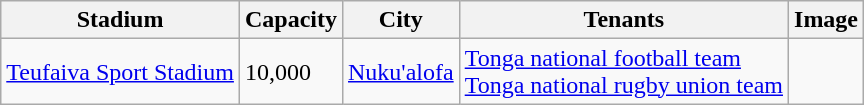<table class="wikitable sortable">
<tr>
<th>Stadium</th>
<th>Capacity</th>
<th>City</th>
<th>Tenants</th>
<th>Image</th>
</tr>
<tr>
<td><a href='#'>Teufaiva Sport Stadium</a></td>
<td>10,000</td>
<td><a href='#'>Nuku'alofa</a></td>
<td><a href='#'>Tonga national football team</a><br><a href='#'>Tonga national rugby union team</a></td>
<td></td>
</tr>
</table>
